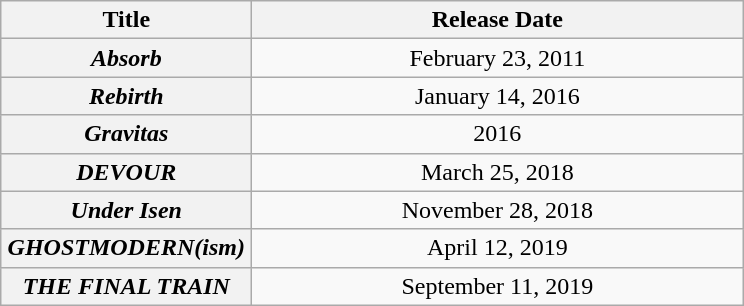<table class="wikitable plainrowheaders" style="text-align:center;">
<tr>
<th scope="col" style="width:10em;">Title</th>
<th scope="col" style="width:20em;">Release Date</th>
</tr>
<tr>
<th scope="row"><em>Absorb</em></th>
<td>February 23, 2011</td>
</tr>
<tr>
<th scope="row"><em>Rebirth</em></th>
<td>January 14, 2016</td>
</tr>
<tr>
<th scope="row"><em>Gravitas</em> </th>
<td>2016</td>
</tr>
<tr>
<th scope="row"><em>DEVOUR</em></th>
<td>March 25, 2018</td>
</tr>
<tr>
<th scope="row"><em>Under Isen</em></th>
<td>November 28, 2018</td>
</tr>
<tr>
<th scope="row"><em>GHOSTMODERN(ism)</em></th>
<td>April 12, 2019</td>
</tr>
<tr>
<th scope="row"><em>THE FINAL TRAIN</em></th>
<td>September 11, 2019</td>
</tr>
</table>
